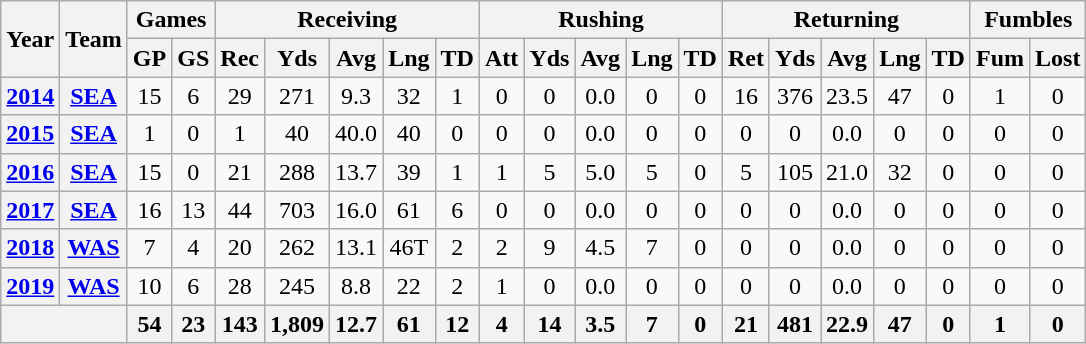<table class="wikitable" style="text-align:center;">
<tr>
<th rowspan="2">Year</th>
<th rowspan="2">Team</th>
<th colspan="2">Games</th>
<th colspan="5">Receiving</th>
<th colspan="5">Rushing</th>
<th colspan="5">Returning</th>
<th colspan="2">Fumbles</th>
</tr>
<tr>
<th>GP</th>
<th>GS</th>
<th>Rec</th>
<th>Yds</th>
<th>Avg</th>
<th>Lng</th>
<th>TD</th>
<th>Att</th>
<th>Yds</th>
<th>Avg</th>
<th>Lng</th>
<th>TD</th>
<th>Ret</th>
<th>Yds</th>
<th>Avg</th>
<th>Lng</th>
<th>TD</th>
<th>Fum</th>
<th>Lost</th>
</tr>
<tr>
<th><a href='#'>2014</a></th>
<th><a href='#'>SEA</a></th>
<td>15</td>
<td>6</td>
<td>29</td>
<td>271</td>
<td>9.3</td>
<td>32</td>
<td>1</td>
<td>0</td>
<td>0</td>
<td>0.0</td>
<td>0</td>
<td>0</td>
<td>16</td>
<td>376</td>
<td>23.5</td>
<td>47</td>
<td>0</td>
<td>1</td>
<td>0</td>
</tr>
<tr>
<th><a href='#'>2015</a></th>
<th><a href='#'>SEA</a></th>
<td>1</td>
<td>0</td>
<td>1</td>
<td>40</td>
<td>40.0</td>
<td>40</td>
<td>0</td>
<td>0</td>
<td>0</td>
<td>0.0</td>
<td>0</td>
<td>0</td>
<td>0</td>
<td>0</td>
<td>0.0</td>
<td>0</td>
<td>0</td>
<td>0</td>
<td>0</td>
</tr>
<tr>
<th><a href='#'>2016</a></th>
<th><a href='#'>SEA</a></th>
<td>15</td>
<td>0</td>
<td>21</td>
<td>288</td>
<td>13.7</td>
<td>39</td>
<td>1</td>
<td>1</td>
<td>5</td>
<td>5.0</td>
<td>5</td>
<td>0</td>
<td>5</td>
<td>105</td>
<td>21.0</td>
<td>32</td>
<td>0</td>
<td>0</td>
<td>0</td>
</tr>
<tr>
<th><a href='#'>2017</a></th>
<th><a href='#'>SEA</a></th>
<td>16</td>
<td>13</td>
<td>44</td>
<td>703</td>
<td>16.0</td>
<td>61</td>
<td>6</td>
<td>0</td>
<td>0</td>
<td>0.0</td>
<td>0</td>
<td>0</td>
<td>0</td>
<td>0</td>
<td>0.0</td>
<td>0</td>
<td>0</td>
<td>0</td>
<td>0</td>
</tr>
<tr>
<th><a href='#'>2018</a></th>
<th><a href='#'>WAS</a></th>
<td>7</td>
<td>4</td>
<td>20</td>
<td>262</td>
<td>13.1</td>
<td>46T</td>
<td>2</td>
<td>2</td>
<td>9</td>
<td>4.5</td>
<td>7</td>
<td>0</td>
<td>0</td>
<td>0</td>
<td>0.0</td>
<td>0</td>
<td>0</td>
<td>0</td>
<td>0</td>
</tr>
<tr>
<th><a href='#'>2019</a></th>
<th><a href='#'>WAS</a></th>
<td>10</td>
<td>6</td>
<td>28</td>
<td>245</td>
<td>8.8</td>
<td>22</td>
<td>2</td>
<td>1</td>
<td>0</td>
<td>0.0</td>
<td>0</td>
<td>0</td>
<td>0</td>
<td>0</td>
<td>0.0</td>
<td>0</td>
<td>0</td>
<td>0</td>
<td>0</td>
</tr>
<tr>
<th colspan="2"></th>
<th>54</th>
<th>23</th>
<th>143</th>
<th>1,809</th>
<th>12.7</th>
<th>61</th>
<th>12</th>
<th>4</th>
<th>14</th>
<th>3.5</th>
<th>7</th>
<th>0</th>
<th>21</th>
<th>481</th>
<th>22.9</th>
<th>47</th>
<th>0</th>
<th>1</th>
<th>0</th>
</tr>
</table>
